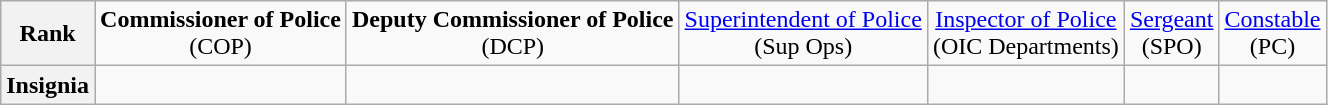<table class="wikitable" style="text-align: center;">
<tr>
<th>Rank</th>
<td><strong>Commissioner of Police</strong><br>(COP)</td>
<td><strong>Deputy Commissioner of Police</strong><br>(DCP)</td>
<td><a href='#'>Superintendent of Police</a><br>(Sup Ops)</td>
<td><a href='#'>Inspector of Police</a><br>(OIC Departments)</td>
<td><a href='#'>Sergeant</a><br>(SPO)</td>
<td><a href='#'>Constable</a><br>(PC)</td>
</tr>
<tr>
<th>Insignia</th>
<td></td>
<td></td>
<td></td>
<td></td>
<td></td>
<td></td>
</tr>
</table>
